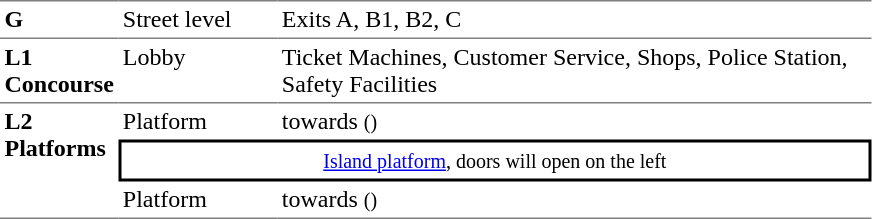<table table border=0 cellspacing=0 cellpadding=3>
<tr>
<td style="border-top:solid 1px gray;" width=50 valign=top><strong>G</strong></td>
<td style="border-top:solid 1px gray;" width=100 valign=top>Street level</td>
<td style="border-top:solid 1px gray;" width=390 valign=top>Exits A, B1, B2, C</td>
</tr>
<tr>
<td style="border-bottom:solid 1px gray; border-top:solid 1px gray;" valign=top><strong>L1<br>Concourse</strong></td>
<td style="border-bottom:solid 1px gray; border-top:solid 1px gray;" valign=top>Lobby</td>
<td style="border-bottom:solid 1px gray; border-top:solid 1px gray;" valign=top>Ticket Machines, Customer Service, Shops, Police Station, Safety Facilities</td>
</tr>
<tr>
<td style="border-bottom:solid 1px gray;" rowspan=3 valign=top><strong>L2<br>Platforms</strong></td>
<td>Platform </td>
<td>  towards  <small>()</small></td>
</tr>
<tr>
<td style="border-right:solid 2px black;border-left:solid 2px black;border-top:solid 2px black;border-bottom:solid 2px black;text-align:center;" colspan=2><small><a href='#'>Island platform</a>, doors will open on the left</small></td>
</tr>
<tr>
<td style="border-bottom:solid 1px gray;">Platform </td>
<td style="border-bottom:solid 1px gray;"> towards  <small>()</small> </td>
</tr>
</table>
